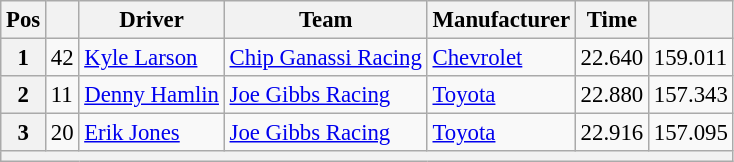<table class="wikitable" style="font-size:95%">
<tr>
<th>Pos</th>
<th></th>
<th>Driver</th>
<th>Team</th>
<th>Manufacturer</th>
<th>Time</th>
<th></th>
</tr>
<tr>
<th>1</th>
<td>42</td>
<td><a href='#'>Kyle Larson</a></td>
<td><a href='#'>Chip Ganassi Racing</a></td>
<td><a href='#'>Chevrolet</a></td>
<td>22.640</td>
<td>159.011</td>
</tr>
<tr>
<th>2</th>
<td>11</td>
<td><a href='#'>Denny Hamlin</a></td>
<td><a href='#'>Joe Gibbs Racing</a></td>
<td><a href='#'>Toyota</a></td>
<td>22.880</td>
<td>157.343</td>
</tr>
<tr>
<th>3</th>
<td>20</td>
<td><a href='#'>Erik Jones</a></td>
<td><a href='#'>Joe Gibbs Racing</a></td>
<td><a href='#'>Toyota</a></td>
<td>22.916</td>
<td>157.095</td>
</tr>
<tr>
<th colspan="7"></th>
</tr>
</table>
